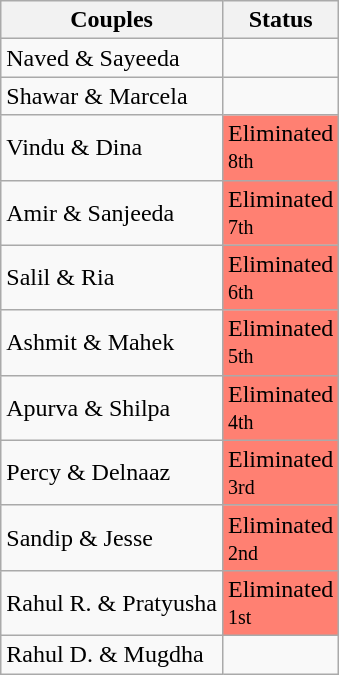<table class="wikitable sortable mw-collapsible">
<tr>
<th>Couples</th>
<th rowspan="1">Status</th>
</tr>
<tr>
<td>Naved & Sayeeda</td>
<td></td>
</tr>
<tr>
<td>Shawar & Marcela</td>
<td></td>
</tr>
<tr>
<td>Vindu & Dina</td>
<td style="background:#FF8072">Eliminated<br><small>8th</small></td>
</tr>
<tr>
<td>Amir & Sanjeeda</td>
<td style="background:#FF8072">Eliminated<br><small>7th</small></td>
</tr>
<tr>
<td>Salil & Ria</td>
<td style="background:#FF8072">Eliminated<br><small>6th</small></td>
</tr>
<tr>
<td>Ashmit & Mahek</td>
<td style="background:#FF8072">Eliminated<br><small>5th</small></td>
</tr>
<tr>
<td>Apurva & Shilpa</td>
<td style="background:#FF8072">Eliminated<br><small>4th</small></td>
</tr>
<tr>
<td>Percy & Delnaaz</td>
<td style="background:#FF8072">Eliminated<br><small>3rd</small></td>
</tr>
<tr>
<td>Sandip & Jesse</td>
<td style="background:#FF8072">Eliminated<br><small>2nd</small></td>
</tr>
<tr>
<td>Rahul R. & Pratyusha</td>
<td style="background:#FF8072">Eliminated<br><small>1st</small></td>
</tr>
<tr>
<td>Rahul D. & Mugdha</td>
<td></td>
</tr>
</table>
